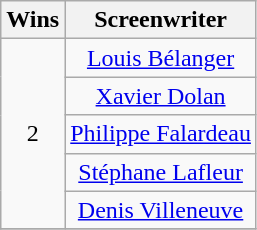<table class="wikitable" style="text-align:center;">
<tr>
<th scope="col" width="12">Wins</th>
<th scope="col" align="center">Screenwriter</th>
</tr>
<tr>
<td rowspan="5" style="text-align:center;">2</td>
<td><a href='#'>Louis Bélanger</a></td>
</tr>
<tr>
<td><a href='#'>Xavier Dolan</a></td>
</tr>
<tr>
<td><a href='#'>Philippe Falardeau</a></td>
</tr>
<tr>
<td><a href='#'>Stéphane Lafleur</a></td>
</tr>
<tr>
<td><a href='#'>Denis Villeneuve</a></td>
</tr>
<tr>
</tr>
</table>
